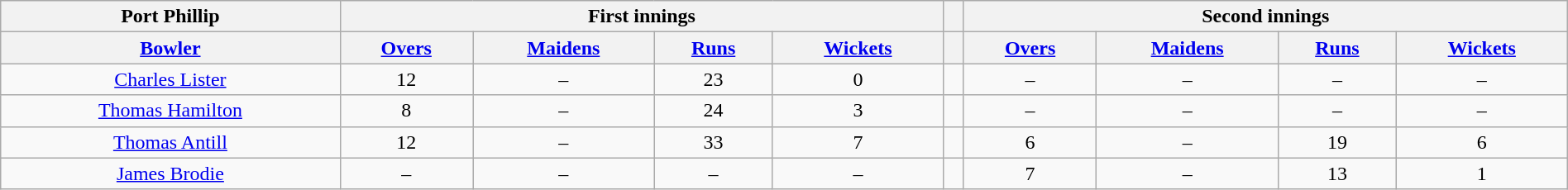<table class="wikitable" style="text-align: center; width: 100%;">
<tr>
<th>Port Phillip</th>
<th colspan="4">First innings</th>
<th></th>
<th colspan="4">Second innings</th>
</tr>
<tr>
<th scope="col"><a href='#'>Bowler</a></th>
<th scope="col"><a href='#'>Overs</a></th>
<th scope="col"><a href='#'>Maidens</a></th>
<th scope="col"><a href='#'>Runs</a></th>
<th scope="col"><a href='#'>Wickets</a></th>
<th></th>
<th scope="col"><a href='#'>Overs</a></th>
<th scope="col"><a href='#'>Maidens</a></th>
<th scope="col"><a href='#'>Runs</a></th>
<th scope="col"><a href='#'>Wickets</a></th>
</tr>
<tr>
<td scope="row" style="font-weight: normal;"><a href='#'>Charles Lister</a></td>
<td>12</td>
<td>–</td>
<td>23</td>
<td>0</td>
<td></td>
<td>–</td>
<td>–</td>
<td>–</td>
<td>–</td>
</tr>
<tr>
<td scope="row" style="font-weight: normal;"><a href='#'>Thomas Hamilton</a></td>
<td>8</td>
<td>–</td>
<td>24</td>
<td>3</td>
<td></td>
<td>–</td>
<td>–</td>
<td>–</td>
<td>–</td>
</tr>
<tr>
<td scope="row" style="font-weight: normal;"><a href='#'>Thomas Antill</a></td>
<td>12</td>
<td>–</td>
<td>33</td>
<td>7</td>
<td></td>
<td>6</td>
<td>–</td>
<td>19</td>
<td>6</td>
</tr>
<tr>
<td scope="row" style="font-weight: normal;"><a href='#'>James Brodie</a></td>
<td>–</td>
<td>–</td>
<td>–</td>
<td>–</td>
<td></td>
<td>7</td>
<td>–</td>
<td>13</td>
<td>1</td>
</tr>
</table>
